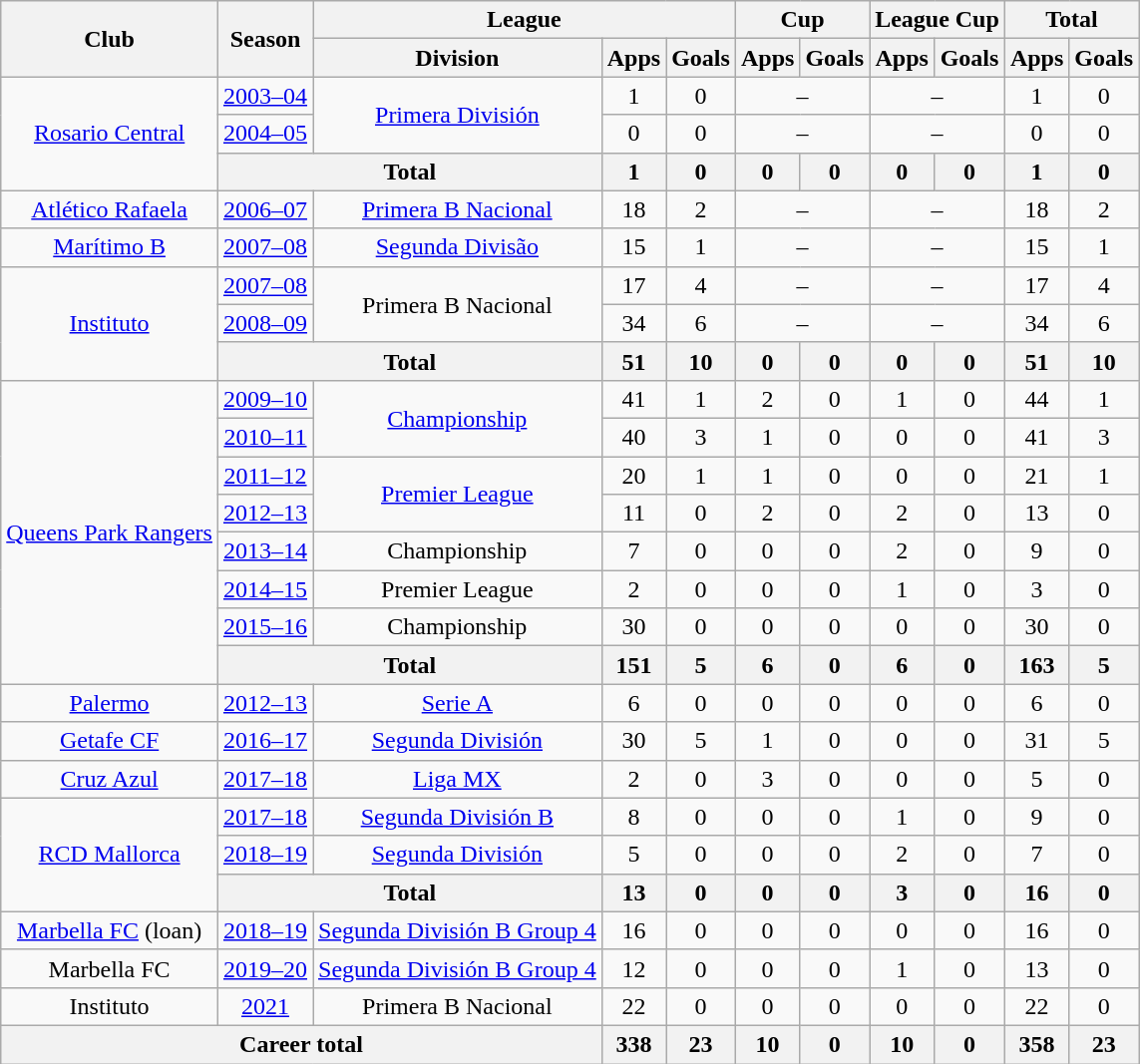<table class="wikitable" style="text-align: center;">
<tr>
<th rowspan="2">Club</th>
<th rowspan="2">Season</th>
<th colspan="3">League</th>
<th colspan="2">Cup</th>
<th colspan="2">League Cup</th>
<th colspan="2">Total</th>
</tr>
<tr>
<th>Division</th>
<th>Apps</th>
<th>Goals</th>
<th>Apps</th>
<th>Goals</th>
<th>Apps</th>
<th>Goals</th>
<th>Apps</th>
<th>Goals</th>
</tr>
<tr>
<td rowspan="3"><a href='#'>Rosario Central</a></td>
<td><a href='#'>2003–04</a></td>
<td rowspan="2"><a href='#'>Primera División</a></td>
<td>1</td>
<td>0</td>
<td colspan="2">–</td>
<td colspan="2">–</td>
<td>1</td>
<td>0</td>
</tr>
<tr>
<td><a href='#'>2004–05</a></td>
<td>0</td>
<td>0</td>
<td colspan="2">–</td>
<td colspan="2">–</td>
<td>0</td>
<td>0</td>
</tr>
<tr>
<th colspan="2">Total</th>
<th>1</th>
<th>0</th>
<th>0</th>
<th>0</th>
<th>0</th>
<th>0</th>
<th>1</th>
<th>0</th>
</tr>
<tr>
<td valign="centre"><a href='#'>Atlético Rafaela</a></td>
<td><a href='#'>2006–07</a></td>
<td><a href='#'>Primera B Nacional</a></td>
<td>18</td>
<td>2</td>
<td colspan="2">–</td>
<td colspan="2">–</td>
<td>18</td>
<td>2</td>
</tr>
<tr>
<td valign="centre"><a href='#'>Marítimo B</a></td>
<td><a href='#'>2007–08</a></td>
<td><a href='#'>Segunda Divisão</a></td>
<td>15</td>
<td>1</td>
<td colspan="2">–</td>
<td colspan="2">–</td>
<td>15</td>
<td>1</td>
</tr>
<tr>
<td rowspan="3" valign="centre"><a href='#'>Instituto</a></td>
<td><a href='#'>2007–08</a></td>
<td rowspan="2">Primera B Nacional</td>
<td>17</td>
<td>4</td>
<td colspan="2">–</td>
<td colspan="2">–</td>
<td>17</td>
<td>4</td>
</tr>
<tr>
<td><a href='#'>2008–09</a></td>
<td>34</td>
<td>6</td>
<td colspan="2">–</td>
<td colspan="2">–</td>
<td>34</td>
<td>6</td>
</tr>
<tr>
<th colspan="2">Total</th>
<th>51</th>
<th>10</th>
<th>0</th>
<th>0</th>
<th>0</th>
<th>0</th>
<th>51</th>
<th>10</th>
</tr>
<tr>
<td rowspan="8" valign="centre"><a href='#'>Queens Park Rangers</a></td>
<td><a href='#'>2009–10</a></td>
<td rowspan="2"><a href='#'>Championship</a></td>
<td>41</td>
<td>1</td>
<td>2</td>
<td>0</td>
<td>1</td>
<td>0</td>
<td>44</td>
<td>1</td>
</tr>
<tr>
<td><a href='#'>2010–11</a></td>
<td>40</td>
<td>3</td>
<td>1</td>
<td>0</td>
<td>0</td>
<td>0</td>
<td>41</td>
<td>3</td>
</tr>
<tr>
<td><a href='#'>2011–12</a></td>
<td rowspan="2"><a href='#'>Premier League</a></td>
<td>20</td>
<td>1</td>
<td>1</td>
<td>0</td>
<td>0</td>
<td>0</td>
<td>21</td>
<td>1</td>
</tr>
<tr>
<td><a href='#'>2012–13</a></td>
<td>11</td>
<td>0</td>
<td>2</td>
<td>0</td>
<td>2</td>
<td>0</td>
<td>13</td>
<td>0</td>
</tr>
<tr>
<td><a href='#'>2013–14</a></td>
<td>Championship</td>
<td>7</td>
<td>0</td>
<td>0</td>
<td>0</td>
<td>2</td>
<td>0</td>
<td>9</td>
<td>0</td>
</tr>
<tr>
<td><a href='#'>2014–15</a></td>
<td>Premier League</td>
<td>2</td>
<td>0</td>
<td>0</td>
<td>0</td>
<td>1</td>
<td>0</td>
<td>3</td>
<td>0</td>
</tr>
<tr>
<td><a href='#'>2015–16</a></td>
<td>Championship</td>
<td>30</td>
<td>0</td>
<td>0</td>
<td>0</td>
<td>0</td>
<td>0</td>
<td>30</td>
<td>0</td>
</tr>
<tr>
<th colspan="2">Total</th>
<th>151</th>
<th>5</th>
<th>6</th>
<th>0</th>
<th>6</th>
<th>0</th>
<th>163</th>
<th>5</th>
</tr>
<tr>
<td valign="centre"><a href='#'>Palermo</a></td>
<td><a href='#'>2012–13</a></td>
<td><a href='#'>Serie A</a></td>
<td>6</td>
<td>0</td>
<td>0</td>
<td>0</td>
<td>0</td>
<td>0</td>
<td>6</td>
<td>0</td>
</tr>
<tr>
<td><a href='#'>Getafe CF</a></td>
<td><a href='#'>2016–17</a></td>
<td><a href='#'>Segunda División</a></td>
<td>30</td>
<td>5</td>
<td>1</td>
<td>0</td>
<td>0</td>
<td>0</td>
<td>31</td>
<td>5</td>
</tr>
<tr>
<td><a href='#'>Cruz Azul</a></td>
<td><a href='#'>2017–18</a></td>
<td><a href='#'>Liga MX</a></td>
<td>2</td>
<td>0</td>
<td>3</td>
<td>0</td>
<td>0</td>
<td>0</td>
<td>5</td>
<td>0</td>
</tr>
<tr>
<td rowspan="3"><a href='#'>RCD Mallorca</a></td>
<td><a href='#'>2017–18</a></td>
<td><a href='#'>Segunda División B</a></td>
<td>8</td>
<td>0</td>
<td>0</td>
<td>0</td>
<td>1</td>
<td>0</td>
<td>9</td>
<td>0</td>
</tr>
<tr>
<td><a href='#'>2018–19</a></td>
<td><a href='#'>Segunda División</a></td>
<td>5</td>
<td>0</td>
<td>0</td>
<td>0</td>
<td>2</td>
<td>0</td>
<td>7</td>
<td>0</td>
</tr>
<tr>
<th colspan="2">Total</th>
<th>13</th>
<th>0</th>
<th>0</th>
<th>0</th>
<th>3</th>
<th>0</th>
<th>16</th>
<th>0</th>
</tr>
<tr>
<td><a href='#'>Marbella FC</a> (loan)</td>
<td><a href='#'>2018–19</a></td>
<td><a href='#'>Segunda División B Group 4</a></td>
<td>16</td>
<td>0</td>
<td>0</td>
<td>0</td>
<td>0</td>
<td>0</td>
<td>16</td>
<td>0</td>
</tr>
<tr>
<td>Marbella FC</td>
<td><a href='#'>2019–20</a></td>
<td><a href='#'>Segunda División B Group 4</a></td>
<td>12</td>
<td>0</td>
<td>0</td>
<td>0</td>
<td>1</td>
<td>0</td>
<td>13</td>
<td>0</td>
</tr>
<tr>
<td>Instituto</td>
<td><a href='#'>2021</a></td>
<td>Primera B Nacional</td>
<td>22</td>
<td>0</td>
<td>0</td>
<td>0</td>
<td>0</td>
<td>0</td>
<td>22</td>
<td>0</td>
</tr>
<tr>
<th colspan="3">Career total</th>
<th>338</th>
<th>23</th>
<th>10</th>
<th>0</th>
<th>10</th>
<th>0</th>
<th>358</th>
<th>23</th>
</tr>
</table>
